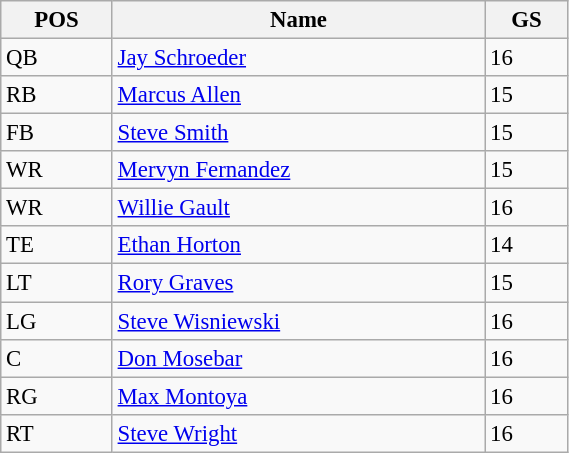<table class="wikitable" style="width:30%; text-align:center; font-size:95%; text-align:left;">
<tr>
<th><strong>POS</strong></th>
<th><strong>Name</strong></th>
<th><strong>GS</strong></th>
</tr>
<tr>
<td>QB</td>
<td><a href='#'>Jay Schroeder</a></td>
<td>16</td>
</tr>
<tr>
<td>RB</td>
<td><a href='#'>Marcus Allen</a></td>
<td>15</td>
</tr>
<tr>
<td>FB</td>
<td><a href='#'>Steve Smith</a></td>
<td>15</td>
</tr>
<tr>
<td>WR</td>
<td><a href='#'>Mervyn Fernandez</a></td>
<td>15</td>
</tr>
<tr>
<td>WR</td>
<td><a href='#'>Willie Gault</a></td>
<td>16</td>
</tr>
<tr>
<td>TE</td>
<td><a href='#'>Ethan Horton</a></td>
<td>14</td>
</tr>
<tr>
<td>LT</td>
<td><a href='#'>Rory Graves</a></td>
<td>15</td>
</tr>
<tr>
<td>LG</td>
<td><a href='#'>Steve Wisniewski</a></td>
<td>16</td>
</tr>
<tr>
<td>C</td>
<td><a href='#'>Don Mosebar</a></td>
<td>16</td>
</tr>
<tr>
<td>RG</td>
<td><a href='#'>Max Montoya</a></td>
<td>16</td>
</tr>
<tr>
<td>RT</td>
<td><a href='#'>Steve Wright</a></td>
<td>16</td>
</tr>
</table>
